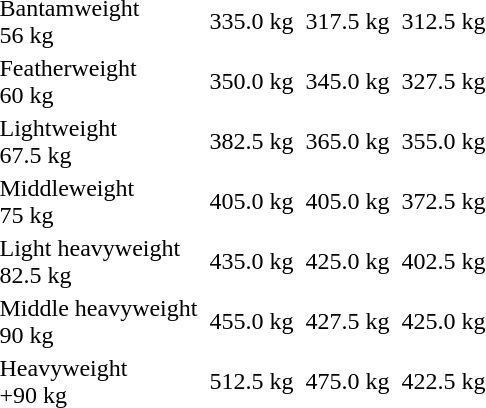<table>
<tr>
<td>Bantamweight<br>56 kg</td>
<td></td>
<td>335.0 kg</td>
<td></td>
<td>317.5 kg</td>
<td></td>
<td>312.5 kg</td>
</tr>
<tr>
<td>Featherweight<br>60 kg</td>
<td></td>
<td>350.0 kg</td>
<td></td>
<td>345.0 kg</td>
<td></td>
<td>327.5 kg</td>
</tr>
<tr>
<td>Lightweight<br>67.5 kg</td>
<td></td>
<td>382.5 kg</td>
<td></td>
<td>365.0 kg</td>
<td></td>
<td>355.0 kg</td>
</tr>
<tr>
<td>Middleweight<br>75 kg</td>
<td></td>
<td>405.0 kg</td>
<td></td>
<td>405.0 kg</td>
<td></td>
<td>372.5 kg</td>
</tr>
<tr>
<td>Light heavyweight<br>82.5 kg</td>
<td></td>
<td>435.0 kg</td>
<td></td>
<td>425.0 kg</td>
<td></td>
<td>402.5 kg</td>
</tr>
<tr>
<td>Middle heavyweight<br>90 kg</td>
<td></td>
<td>455.0 kg</td>
<td></td>
<td>427.5 kg</td>
<td></td>
<td>425.0 kg</td>
</tr>
<tr>
<td>Heavyweight<br>+90 kg</td>
<td></td>
<td>512.5 kg</td>
<td></td>
<td>475.0 kg</td>
<td></td>
<td>422.5 kg</td>
</tr>
</table>
